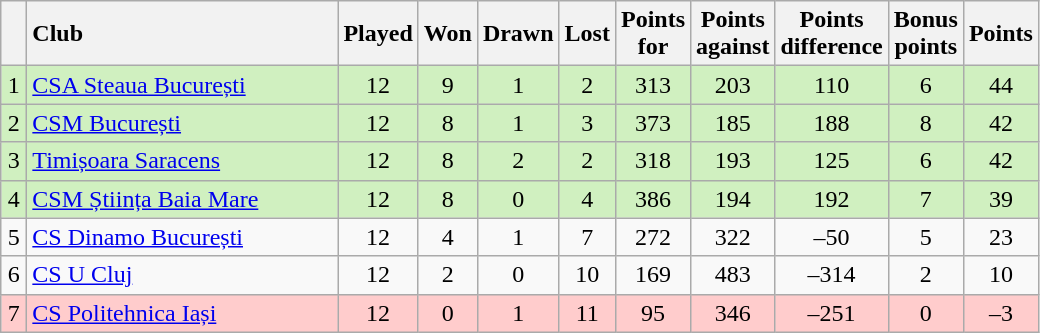<table class="wikitable" style="float:left; margin-right:15px; text-align: center;">
<tr>
<th bgcolor="#efefef" width="10"></th>
<th bgcolor="#efefef" style="text-align:left" width="200">Club</th>
<th bgcolor="#efefef" width="20">Played</th>
<th bgcolor="#efefef" width="20">Won</th>
<th bgcolor="#efefef" width="20">Drawn</th>
<th bgcolor="#efefef" width="20">Lost</th>
<th bgcolor="#efefef" width="20">Points for</th>
<th bgcolor="#efefef" width="20">Points against</th>
<th bgcolor="#efefef" width="20">Points difference</th>
<th bgcolor="#efefef" width="20">Bonus points</th>
<th bgcolor="#efefef" width="20">Points</th>
</tr>
<tr bgcolor=#d0f0c0>
<td>1</td>
<td align=left><a href='#'>CSA Steaua București</a></td>
<td>12</td>
<td>9</td>
<td>1</td>
<td>2</td>
<td>313</td>
<td>203</td>
<td>110</td>
<td>6</td>
<td>44</td>
</tr>
<tr bgcolor=#d0f0c0>
<td>2</td>
<td align=left><a href='#'>CSM București</a></td>
<td>12</td>
<td>8</td>
<td>1</td>
<td>3</td>
<td>373</td>
<td>185</td>
<td>188</td>
<td>8</td>
<td>42</td>
</tr>
<tr bgcolor=#d0f0c0>
<td>3</td>
<td align=left><a href='#'>Timișoara Saracens</a></td>
<td>12</td>
<td>8</td>
<td>2</td>
<td>2</td>
<td>318</td>
<td>193</td>
<td>125</td>
<td>6</td>
<td>42</td>
</tr>
<tr bgcolor=#d0f0c0>
<td>4</td>
<td align=left><a href='#'>CSM Știința Baia Mare</a></td>
<td>12</td>
<td>8</td>
<td>0</td>
<td>4</td>
<td>386</td>
<td>194</td>
<td>192</td>
<td>7</td>
<td>39</td>
</tr>
<tr>
<td>5</td>
<td align=left><a href='#'>CS Dinamo București</a></td>
<td>12</td>
<td>4</td>
<td>1</td>
<td>7</td>
<td>272</td>
<td>322</td>
<td>–50</td>
<td>5</td>
<td>23</td>
</tr>
<tr>
<td>6</td>
<td align=left><a href='#'>CS U Cluj</a></td>
<td>12</td>
<td>2</td>
<td>0</td>
<td>10</td>
<td>169</td>
<td>483</td>
<td>–314</td>
<td>2</td>
<td>10</td>
</tr>
<tr bgcolor=#ffcccc>
<td>7</td>
<td align=left><a href='#'>CS Politehnica Iași</a></td>
<td>12</td>
<td>0</td>
<td>1</td>
<td>11</td>
<td>95</td>
<td>346</td>
<td>–251</td>
<td>0</td>
<td>–3</td>
</tr>
</table>
